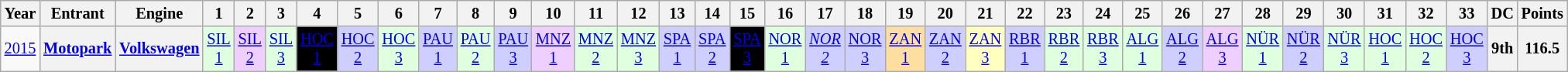<table class="wikitable" style="text-align:center; font-size:85%">
<tr>
<th>Year</th>
<th>Entrant</th>
<th>Engine</th>
<th>1</th>
<th>2</th>
<th>3</th>
<th>4</th>
<th>5</th>
<th>6</th>
<th>7</th>
<th>8</th>
<th>9</th>
<th>10</th>
<th>11</th>
<th>12</th>
<th>13</th>
<th>14</th>
<th>15</th>
<th>16</th>
<th>17</th>
<th>18</th>
<th>19</th>
<th>20</th>
<th>21</th>
<th>22</th>
<th>23</th>
<th>24</th>
<th>25</th>
<th>26</th>
<th>27</th>
<th>28</th>
<th>29</th>
<th>30</th>
<th>31</th>
<th>32</th>
<th>33</th>
<th>DC</th>
<th>Points</th>
</tr>
<tr>
<td><a href='#'>2015</a></td>
<th><a href='#'>Motopark</a></th>
<th><a href='#'>Volkswagen</a></th>
<td style="background:#DFFFDF;"><a href='#'>SIL<br>1</a><br></td>
<td style="background:#EFCFFF;"><a href='#'>SIL<br>2</a><br></td>
<td style="background:#DFFFDF;"><a href='#'>SIL<br>3</a><br></td>
<td style="background:#000000; color:white"><a href='#'><span>HOC<br>1</span></a><br></td>
<td style="background:#CFCFFF;"><a href='#'>HOC<br>2</a><br></td>
<td style="background:#DFFFDF;"><a href='#'>HOC<br>3</a><br></td>
<td style="background:#CFCFFF;"><a href='#'>PAU<br>1</a><br></td>
<td style="background:#DFFFDF;"><a href='#'>PAU<br>2</a><br></td>
<td style="background:#CFCFFF;"><a href='#'>PAU<br>3</a><br></td>
<td style="background:#EFCFFF;"><a href='#'>MNZ<br>1</a><br></td>
<td style="background:#DFFFDF;"><a href='#'>MNZ<br>2</a><br></td>
<td style="background:#DFFFDF;"><a href='#'>MNZ<br>3</a><br></td>
<td style="background:#CFCFFF;"><a href='#'>SPA<br>1</a><br></td>
<td style="background:#CFCFFF;"><a href='#'>SPA<br>2</a><br></td>
<td style="background:#000000; color:white"><a href='#'><span>SPA<br>3</span></a><br></td>
<td style="background:#DFFFDF;"><a href='#'>NOR<br>1</a><br></td>
<td style="background:#CFCFFF;"><em><a href='#'>NOR<br>2</a></em><br></td>
<td style="background:#CFCFFF;"><a href='#'>NOR<br>3</a><br></td>
<td style="background:#FFDF9F;"><a href='#'>ZAN<br>1</a><br></td>
<td style="background:#CFCFFF;"><a href='#'>ZAN<br>2</a><br></td>
<td style="background:#FFFFBF;"><a href='#'>ZAN<br>3</a><br></td>
<td style="background:#CFCFFF;"><a href='#'>RBR<br>1</a><br></td>
<td style="background:#DFFFDF;"><a href='#'>RBR<br>2</a><br></td>
<td style="background:#DFFFDF;"><a href='#'>RBR<br>3</a><br></td>
<td style="background:#DFFFDF;"><a href='#'>ALG<br>1</a><br></td>
<td style="background:#CFCFFF;"><a href='#'>ALG<br>2</a><br></td>
<td style="background:#EFCFFF;"><a href='#'>ALG<br>3</a><br></td>
<td style="background:#DFFFDF;"><a href='#'>NÜR<br>1</a><br></td>
<td style="background:#CFCFFF;"><a href='#'>NÜR<br>2</a><br></td>
<td style="background:#DFFFDF;"><a href='#'>NÜR<br>3</a><br></td>
<td style="background:#DFFFDF;"><a href='#'>HOC<br>1</a><br></td>
<td style="background:#DFFFDF;"><a href='#'>HOC<br>2</a><br></td>
<td style="background:#CFCFFF;"><a href='#'>HOC<br>3</a><br></td>
<th>9th</th>
<th>116.5</th>
</tr>
</table>
